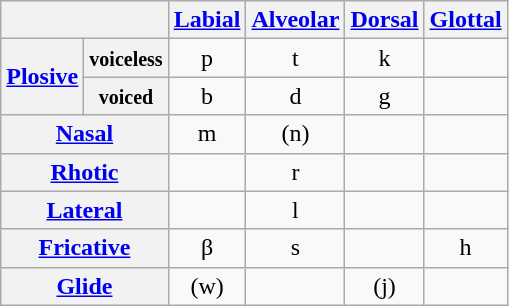<table class="wikitable" style="text-align:center">
<tr>
<th colspan="2"></th>
<th><a href='#'>Labial</a></th>
<th><a href='#'>Alveolar</a></th>
<th><a href='#'>Dorsal</a></th>
<th><a href='#'>Glottal</a></th>
</tr>
<tr>
<th rowspan="2"><a href='#'>Plosive</a></th>
<th><small>voiceless</small></th>
<td>p</td>
<td>t</td>
<td>k</td>
<td></td>
</tr>
<tr>
<th><small>voiced</small></th>
<td>b</td>
<td>d</td>
<td>g</td>
<td></td>
</tr>
<tr>
<th colspan="2"><a href='#'>Nasal</a></th>
<td width="20px" style="border-right: 0;">m</td>
<td width="20px" style="border-right: 0;">(n)</td>
<td width="20px" style="border-right: 0;"></td>
<td></td>
</tr>
<tr>
<th colspan="2"><a href='#'>Rhotic</a></th>
<td></td>
<td>r</td>
<td></td>
<td></td>
</tr>
<tr>
<th colspan="2"><a href='#'>Lateral</a></th>
<td></td>
<td>l</td>
<td></td>
<td></td>
</tr>
<tr>
<th colspan="2"><a href='#'>Fricative</a></th>
<td style="border-right: 0;">β</td>
<td style="border-right: 0;">s</td>
<td style="border-right: 0;"></td>
<td>h</td>
</tr>
<tr>
<th colspan="2"><a href='#'>Glide</a></th>
<td>(w)</td>
<td></td>
<td>(j)</td>
<td></td>
</tr>
</table>
